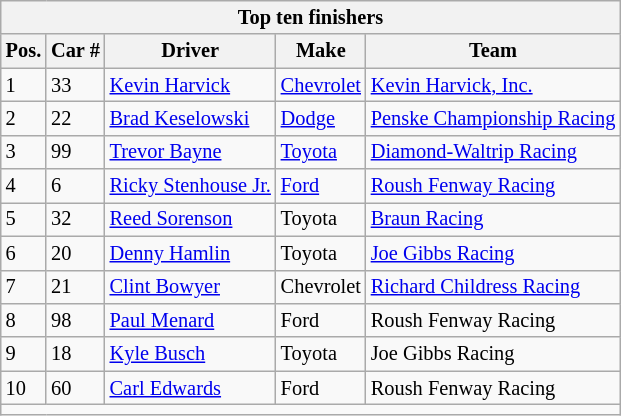<table class="wikitable" style="font-size: 85%;">
<tr>
<th colspan=5 align=center>Top ten finishers</th>
</tr>
<tr>
<th>Pos.</th>
<th>Car #</th>
<th>Driver</th>
<th>Make</th>
<th>Team</th>
</tr>
<tr>
<td>1</td>
<td>33</td>
<td><a href='#'>Kevin Harvick</a></td>
<td><a href='#'>Chevrolet</a></td>
<td><a href='#'>Kevin Harvick, Inc.</a></td>
</tr>
<tr>
<td>2</td>
<td>22</td>
<td><a href='#'>Brad Keselowski</a></td>
<td><a href='#'>Dodge</a></td>
<td><a href='#'>Penske Championship Racing</a></td>
</tr>
<tr>
<td>3</td>
<td>99</td>
<td><a href='#'>Trevor Bayne</a></td>
<td><a href='#'>Toyota</a></td>
<td><a href='#'>Diamond-Waltrip Racing</a></td>
</tr>
<tr>
<td>4</td>
<td>6</td>
<td><a href='#'>Ricky Stenhouse Jr.</a></td>
<td><a href='#'>Ford</a></td>
<td><a href='#'>Roush Fenway Racing</a></td>
</tr>
<tr>
<td>5</td>
<td>32</td>
<td><a href='#'>Reed Sorenson</a></td>
<td>Toyota</td>
<td><a href='#'>Braun Racing</a></td>
</tr>
<tr>
<td>6</td>
<td>20</td>
<td><a href='#'>Denny Hamlin</a></td>
<td>Toyota</td>
<td><a href='#'>Joe Gibbs Racing</a></td>
</tr>
<tr>
<td>7</td>
<td>21</td>
<td><a href='#'>Clint Bowyer</a></td>
<td>Chevrolet</td>
<td><a href='#'>Richard Childress Racing</a></td>
</tr>
<tr>
<td>8</td>
<td>98</td>
<td><a href='#'>Paul Menard</a></td>
<td>Ford</td>
<td>Roush Fenway Racing</td>
</tr>
<tr>
<td>9</td>
<td>18</td>
<td><a href='#'>Kyle Busch</a></td>
<td>Toyota</td>
<td>Joe Gibbs Racing</td>
</tr>
<tr>
<td>10</td>
<td>60</td>
<td><a href='#'>Carl Edwards</a></td>
<td>Ford</td>
<td>Roush Fenway Racing</td>
</tr>
<tr>
<td colspan=5 align=center></td>
</tr>
</table>
